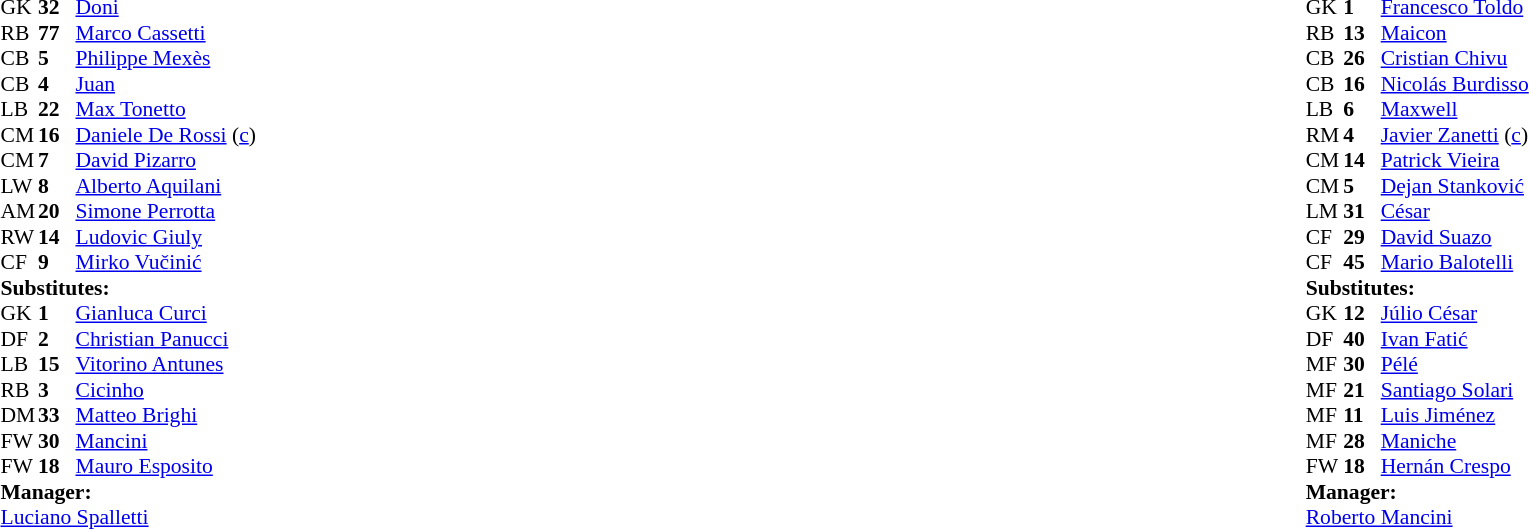<table style="width:100%;">
<tr>
<td style="vertical-align:top; width:50%;"><br><table style="font-size:90%" cellspacing="0" cellpadding="0">
<tr>
<td colspan=4></td>
</tr>
<tr>
<th width=25></th>
<th width=25></th>
</tr>
<tr>
<td>GK</td>
<td><strong>32</strong></td>
<td> <a href='#'>Doni</a></td>
</tr>
<tr>
<td>RB</td>
<td><strong>77</strong></td>
<td> <a href='#'>Marco Cassetti</a></td>
</tr>
<tr>
<td>CB</td>
<td><strong>5</strong></td>
<td> <a href='#'>Philippe Mexès</a></td>
</tr>
<tr>
<td>CB</td>
<td><strong>4</strong></td>
<td> <a href='#'>Juan</a></td>
</tr>
<tr>
<td>LB</td>
<td><strong>22</strong></td>
<td> <a href='#'>Max Tonetto</a></td>
</tr>
<tr>
<td>CM</td>
<td><strong>16</strong></td>
<td> <a href='#'>Daniele De Rossi</a> (<a href='#'>c</a>)</td>
</tr>
<tr>
<td>CM</td>
<td><strong>7</strong></td>
<td> <a href='#'>David Pizarro</a></td>
</tr>
<tr>
<td>LW</td>
<td><strong>8</strong></td>
<td> <a href='#'>Alberto Aquilani</a></td>
<td></td>
<td></td>
</tr>
<tr>
<td>AM</td>
<td><strong>20</strong></td>
<td> <a href='#'>Simone Perrotta</a></td>
<td></td>
<td></td>
</tr>
<tr>
<td>RW</td>
<td><strong>14</strong></td>
<td> <a href='#'>Ludovic Giuly</a></td>
<td></td>
<td></td>
</tr>
<tr>
<td>CF</td>
<td><strong>9</strong></td>
<td> <a href='#'>Mirko Vučinić</a></td>
<td></td>
</tr>
<tr>
<td colspan=3><strong>Substitutes:</strong></td>
</tr>
<tr>
<td>GK</td>
<td><strong>1</strong></td>
<td> <a href='#'>Gianluca Curci</a></td>
</tr>
<tr>
<td>DF</td>
<td><strong>2</strong></td>
<td> <a href='#'>Christian Panucci</a></td>
<td></td>
<td></td>
</tr>
<tr>
<td>LB</td>
<td><strong>15</strong></td>
<td> <a href='#'>Vitorino Antunes</a></td>
</tr>
<tr>
<td>RB</td>
<td><strong>3</strong></td>
<td> <a href='#'>Cicinho</a></td>
<td></td>
<td></td>
</tr>
<tr>
<td>DM</td>
<td><strong>33</strong></td>
<td> <a href='#'>Matteo Brighi</a></td>
<td></td>
<td></td>
</tr>
<tr>
<td>FW</td>
<td><strong>30</strong></td>
<td> <a href='#'>Mancini</a></td>
</tr>
<tr>
<td>FW</td>
<td><strong>18</strong></td>
<td> <a href='#'>Mauro Esposito</a></td>
</tr>
<tr>
<td colspan=3><strong>Manager:</strong></td>
</tr>
<tr>
<td colspan=4> <a href='#'>Luciano Spalletti</a></td>
</tr>
</table>
</td>
<td style="vertical-align:top; width:50%;"><br><table cellspacing="0" cellpadding="0" style="font-size:90%; margin:auto;">
<tr>
<td colspan="4"></td>
</tr>
<tr>
<th width=25></th>
<th width=25></th>
</tr>
<tr>
<td>GK</td>
<td><strong>1</strong></td>
<td> <a href='#'>Francesco Toldo</a></td>
<td></td>
</tr>
<tr>
<td>RB</td>
<td><strong>13</strong></td>
<td> <a href='#'>Maicon</a></td>
</tr>
<tr>
<td>CB</td>
<td><strong>26</strong></td>
<td> <a href='#'>Cristian Chivu</a></td>
</tr>
<tr>
<td>CB</td>
<td><strong>16</strong></td>
<td> <a href='#'>Nicolás Burdisso</a></td>
<td></td>
</tr>
<tr>
<td>LB</td>
<td><strong>6</strong></td>
<td> <a href='#'>Maxwell</a></td>
</tr>
<tr>
<td>RM</td>
<td><strong>4</strong></td>
<td> <a href='#'>Javier Zanetti</a> (<a href='#'>c</a>)</td>
<td></td>
<td></td>
</tr>
<tr>
<td>CM</td>
<td><strong>14</strong></td>
<td> <a href='#'>Patrick Vieira</a></td>
<td></td>
</tr>
<tr>
<td>CM</td>
<td><strong>5</strong></td>
<td> <a href='#'>Dejan Stanković</a></td>
<td></td>
<td></td>
</tr>
<tr>
<td>LM</td>
<td><strong>31</strong></td>
<td> <a href='#'>César</a></td>
<td></td>
<td></td>
</tr>
<tr>
<td>CF</td>
<td><strong>29</strong></td>
<td> <a href='#'>David Suazo</a></td>
<td></td>
<td></td>
</tr>
<tr>
<td>CF</td>
<td><strong>45</strong></td>
<td> <a href='#'>Mario Balotelli</a></td>
</tr>
<tr>
<td colspan=3><strong>Substitutes:</strong></td>
</tr>
<tr>
<td>GK</td>
<td><strong>12</strong></td>
<td> <a href='#'>Júlio César</a></td>
</tr>
<tr>
<td>DF</td>
<td><strong>40</strong></td>
<td> <a href='#'>Ivan Fatić</a></td>
</tr>
<tr>
<td>MF</td>
<td><strong>30</strong></td>
<td> <a href='#'>Pélé</a></td>
<td></td>
<td></td>
</tr>
<tr>
<td>MF</td>
<td><strong>21</strong></td>
<td> <a href='#'>Santiago Solari</a></td>
</tr>
<tr>
<td>MF</td>
<td><strong>11</strong></td>
<td> <a href='#'>Luis Jiménez</a></td>
<td></td>
<td></td>
</tr>
<tr>
<td>MF</td>
<td><strong>28</strong></td>
<td> <a href='#'>Maniche</a></td>
</tr>
<tr>
<td>FW</td>
<td><strong>18</strong></td>
<td> <a href='#'>Hernán Crespo</a></td>
<td></td>
<td></td>
</tr>
<tr>
<td colspan=3><strong>Manager:</strong></td>
</tr>
<tr>
<td colspan=4> <a href='#'>Roberto Mancini</a></td>
</tr>
</table>
</td>
</tr>
</table>
